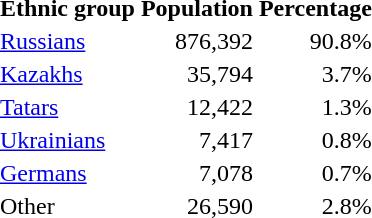<table>
<tr>
<td valign="top"><br><table class="standard">
<tr>
<th>Ethnic group</th>
<th>Population</th>
<th>Percentage</th>
</tr>
<tr>
<td><a href='#'>Russians</a></td>
<td align="right">876,392</td>
<td align="right">90.8%</td>
</tr>
<tr>
<td><a href='#'>Kazakhs</a></td>
<td align="right">35,794</td>
<td align="right">3.7%</td>
</tr>
<tr>
<td><a href='#'>Tatars</a></td>
<td align="right">12,422</td>
<td align="right">1.3%</td>
</tr>
<tr>
<td><a href='#'>Ukrainians</a></td>
<td align="right">7,417</td>
<td align="right">0.8%</td>
</tr>
<tr>
<td><a href='#'>Germans</a></td>
<td align="right">7,078</td>
<td align="right">0.7%</td>
</tr>
<tr>
<td>Other</td>
<td align="right">26,590</td>
<td align="right">2.8%</td>
</tr>
<tr>
</tr>
</table>
</td>
</tr>
</table>
